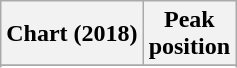<table class="wikitable plainrowheaders">
<tr>
<th>Chart (2018)</th>
<th>Peak<br>position</th>
</tr>
<tr>
</tr>
<tr>
</tr>
<tr>
</tr>
<tr>
</tr>
<tr>
</tr>
<tr>
</tr>
</table>
